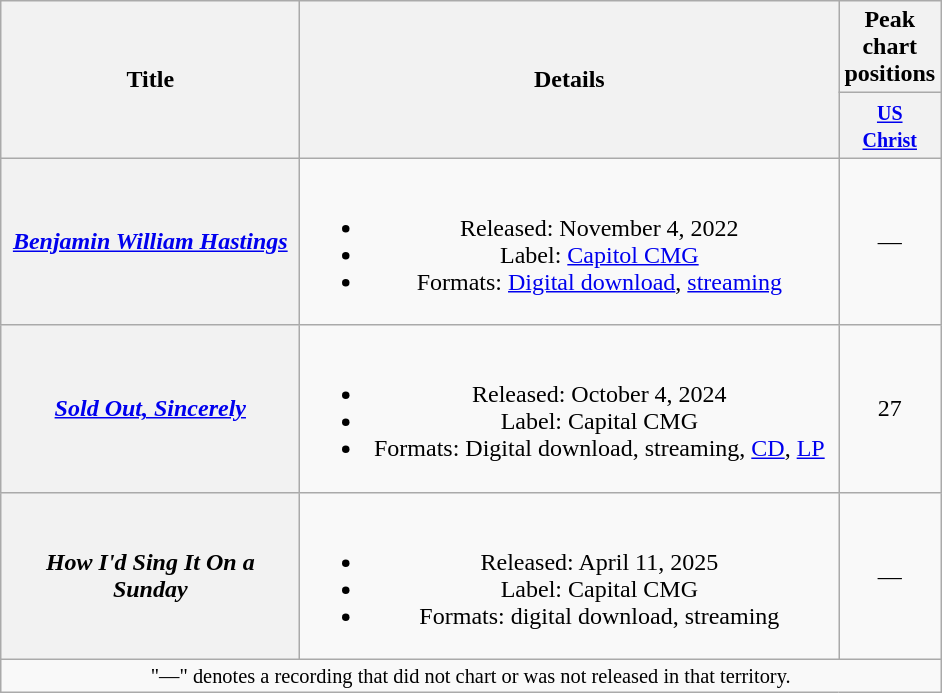<table class="wikitable plainrowheaders" style="text-align:center;">
<tr>
<th rowspan="2" scope="col" style="width:12em;">Title</th>
<th rowspan="2" scope="col" style="width:22em;">Details</th>
<th>Peak<br>chart<br>positions</th>
</tr>
<tr>
<th><small><a href='#'>US<br>Christ</a><br></small></th>
</tr>
<tr>
<th scope="row"><em><a href='#'>Benjamin William Hastings</a></em></th>
<td><br><ul><li>Released: November 4, 2022</li><li>Label: <a href='#'>Capitol CMG</a></li><li>Formats: <a href='#'>Digital download</a>, <a href='#'>streaming</a></li></ul></td>
<td>—</td>
</tr>
<tr>
<th scope="row"><em><a href='#'>Sold Out, Sincerely</a></em></th>
<td><br><ul><li>Released: October 4, 2024</li><li>Label: Capital CMG</li><li>Formats: Digital download, streaming, <a href='#'>CD</a>, <a href='#'>LP</a></li></ul></td>
<td>27</td>
</tr>
<tr>
<th scope="row"><em>How I'd Sing It On a Sunday</em></th>
<td><br><ul><li>Released: April 11, 2025</li><li>Label: Capital CMG</li><li>Formats: digital download, streaming</li></ul></td>
<td>—</td>
</tr>
<tr>
<td colspan="3" style="font-size:85%">"—" denotes a recording that did not chart or was not released in that territory.</td>
</tr>
</table>
